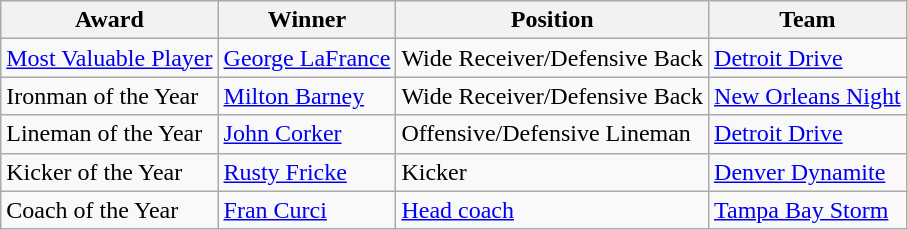<table class="wikitable">
<tr>
<th>Award</th>
<th>Winner</th>
<th>Position</th>
<th>Team</th>
</tr>
<tr>
<td><a href='#'>Most Valuable Player</a></td>
<td><a href='#'>George LaFrance</a></td>
<td>Wide Receiver/Defensive Back</td>
<td><a href='#'>Detroit Drive</a></td>
</tr>
<tr>
<td>Ironman of the Year</td>
<td><a href='#'>Milton Barney</a></td>
<td>Wide Receiver/Defensive Back</td>
<td><a href='#'>New Orleans Night</a></td>
</tr>
<tr>
<td>Lineman of the Year</td>
<td><a href='#'>John Corker</a></td>
<td>Offensive/Defensive Lineman</td>
<td><a href='#'>Detroit Drive</a></td>
</tr>
<tr>
<td>Kicker of the Year</td>
<td><a href='#'>Rusty Fricke</a></td>
<td>Kicker</td>
<td><a href='#'>Denver Dynamite</a></td>
</tr>
<tr>
<td>Coach of the Year</td>
<td><a href='#'>Fran Curci</a></td>
<td><a href='#'>Head coach</a></td>
<td><a href='#'>Tampa Bay Storm</a></td>
</tr>
</table>
